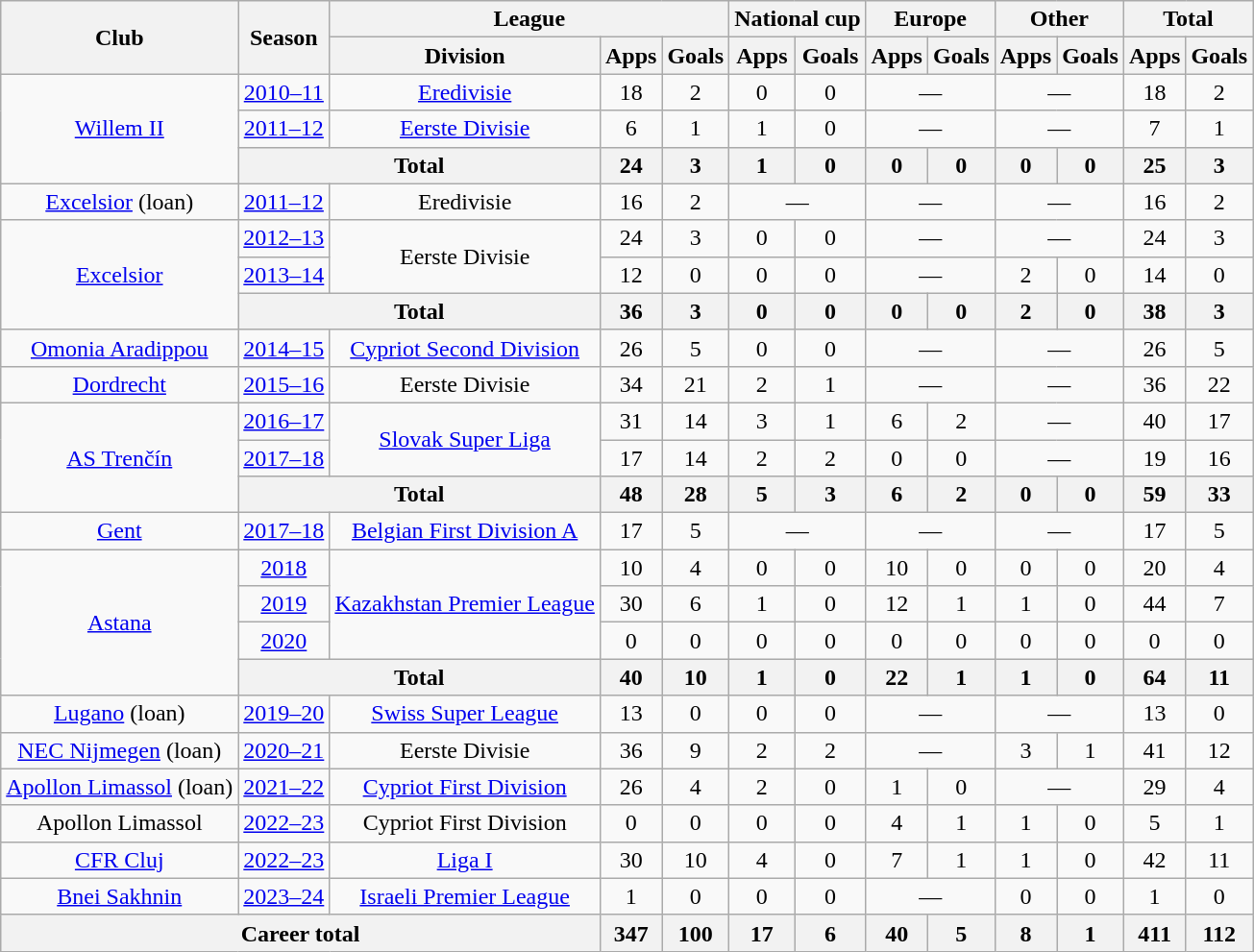<table class="wikitable" style="text-align:center">
<tr>
<th rowspan="2">Club</th>
<th rowspan="2">Season</th>
<th colspan="3">League</th>
<th colspan="2">National cup</th>
<th colspan="2">Europe</th>
<th colspan="2">Other</th>
<th colspan="2">Total</th>
</tr>
<tr>
<th>Division</th>
<th>Apps</th>
<th>Goals</th>
<th>Apps</th>
<th>Goals</th>
<th>Apps</th>
<th>Goals</th>
<th>Apps</th>
<th>Goals</th>
<th>Apps</th>
<th>Goals</th>
</tr>
<tr>
<td rowspan="3"><a href='#'>Willem II</a></td>
<td><a href='#'>2010–11</a></td>
<td><a href='#'>Eredivisie</a></td>
<td>18</td>
<td>2</td>
<td>0</td>
<td>0</td>
<td colspan="2">—</td>
<td colspan="2">—</td>
<td>18</td>
<td>2</td>
</tr>
<tr>
<td><a href='#'>2011–12</a></td>
<td><a href='#'>Eerste Divisie</a></td>
<td>6</td>
<td>1</td>
<td>1</td>
<td>0</td>
<td colspan="2">—</td>
<td colspan="2">—</td>
<td>7</td>
<td>1</td>
</tr>
<tr>
<th colspan="2">Total</th>
<th>24</th>
<th>3</th>
<th>1</th>
<th>0</th>
<th>0</th>
<th>0</th>
<th>0</th>
<th>0</th>
<th>25</th>
<th>3</th>
</tr>
<tr>
<td><a href='#'>Excelsior</a> (loan)</td>
<td><a href='#'>2011–12</a></td>
<td>Eredivisie</td>
<td>16</td>
<td>2</td>
<td colspan="2">—</td>
<td colspan="2">—</td>
<td colspan="2">—</td>
<td>16</td>
<td>2</td>
</tr>
<tr>
<td rowspan="3"><a href='#'>Excelsior</a></td>
<td><a href='#'>2012–13</a></td>
<td rowspan="2">Eerste Divisie</td>
<td>24</td>
<td>3</td>
<td>0</td>
<td>0</td>
<td colspan="2">—</td>
<td colspan="2">—</td>
<td>24</td>
<td>3</td>
</tr>
<tr>
<td><a href='#'>2013–14</a></td>
<td>12</td>
<td>0</td>
<td>0</td>
<td>0</td>
<td colspan="2">—</td>
<td>2</td>
<td>0</td>
<td>14</td>
<td>0</td>
</tr>
<tr>
<th colspan="2">Total</th>
<th>36</th>
<th>3</th>
<th>0</th>
<th>0</th>
<th>0</th>
<th>0</th>
<th>2</th>
<th>0</th>
<th>38</th>
<th>3</th>
</tr>
<tr>
<td><a href='#'>Omonia Aradippou</a></td>
<td><a href='#'>2014–15</a></td>
<td><a href='#'>Cypriot Second Division</a></td>
<td>26</td>
<td>5</td>
<td>0</td>
<td>0</td>
<td colspan="2">—</td>
<td colspan="2">—</td>
<td>26</td>
<td ?>5</td>
</tr>
<tr>
<td><a href='#'>Dordrecht</a></td>
<td><a href='#'>2015–16</a></td>
<td>Eerste Divisie</td>
<td>34</td>
<td>21</td>
<td>2</td>
<td>1</td>
<td colspan="2">—</td>
<td colspan="2">—</td>
<td>36</td>
<td>22</td>
</tr>
<tr>
<td rowspan="3"><a href='#'>AS Trenčín</a></td>
<td><a href='#'>2016–17</a></td>
<td rowspan="2"><a href='#'>Slovak Super Liga</a></td>
<td>31</td>
<td>14</td>
<td>3</td>
<td>1</td>
<td>6</td>
<td>2</td>
<td colspan="2">—</td>
<td>40</td>
<td>17</td>
</tr>
<tr>
<td><a href='#'>2017–18</a></td>
<td>17</td>
<td>14</td>
<td>2</td>
<td>2</td>
<td>0</td>
<td>0</td>
<td colspan="2">—</td>
<td>19</td>
<td>16</td>
</tr>
<tr>
<th colspan="2">Total</th>
<th>48</th>
<th>28</th>
<th>5</th>
<th>3</th>
<th>6</th>
<th>2</th>
<th>0</th>
<th>0</th>
<th>59</th>
<th>33</th>
</tr>
<tr>
<td><a href='#'>Gent</a></td>
<td><a href='#'>2017–18</a></td>
<td><a href='#'>Belgian First Division A</a></td>
<td>17</td>
<td>5</td>
<td colspan="2">—</td>
<td colspan="2">—</td>
<td colspan="2">—</td>
<td>17</td>
<td>5</td>
</tr>
<tr>
<td rowspan="4"><a href='#'>Astana</a></td>
<td><a href='#'>2018</a></td>
<td rowspan="3"><a href='#'>Kazakhstan Premier League</a></td>
<td>10</td>
<td>4</td>
<td>0</td>
<td>0</td>
<td>10</td>
<td>0</td>
<td>0</td>
<td>0</td>
<td>20</td>
<td>4</td>
</tr>
<tr>
<td><a href='#'>2019</a></td>
<td>30</td>
<td>6</td>
<td>1</td>
<td>0</td>
<td>12</td>
<td>1</td>
<td>1</td>
<td>0</td>
<td>44</td>
<td>7</td>
</tr>
<tr>
<td><a href='#'>2020</a></td>
<td>0</td>
<td>0</td>
<td>0</td>
<td>0</td>
<td>0</td>
<td>0</td>
<td>0</td>
<td>0</td>
<td>0</td>
<td>0</td>
</tr>
<tr>
<th colspan="2">Total</th>
<th>40</th>
<th>10</th>
<th>1</th>
<th>0</th>
<th>22</th>
<th>1</th>
<th>1</th>
<th>0</th>
<th>64</th>
<th>11</th>
</tr>
<tr>
<td><a href='#'>Lugano</a> (loan)</td>
<td><a href='#'>2019–20</a></td>
<td><a href='#'>Swiss Super League</a></td>
<td>13</td>
<td>0</td>
<td>0</td>
<td>0</td>
<td colspan="2">—</td>
<td colspan="2">—</td>
<td>13</td>
<td>0</td>
</tr>
<tr>
<td><a href='#'>NEC Nijmegen</a> (loan)</td>
<td><a href='#'>2020–21</a></td>
<td>Eerste Divisie</td>
<td>36</td>
<td>9</td>
<td>2</td>
<td>2</td>
<td colspan="2">—</td>
<td>3</td>
<td>1</td>
<td>41</td>
<td>12</td>
</tr>
<tr>
<td><a href='#'>Apollon Limassol</a> (loan)</td>
<td><a href='#'>2021–22</a></td>
<td><a href='#'>Cypriot First Division</a></td>
<td>26</td>
<td>4</td>
<td>2</td>
<td>0</td>
<td>1</td>
<td>0</td>
<td colspan="2">—</td>
<td>29</td>
<td>4</td>
</tr>
<tr>
<td>Apollon Limassol</td>
<td><a href='#'>2022–23</a></td>
<td>Cypriot First Division</td>
<td>0</td>
<td>0</td>
<td>0</td>
<td>0</td>
<td>4</td>
<td>1</td>
<td>1</td>
<td>0</td>
<td>5</td>
<td>1</td>
</tr>
<tr>
<td rowspan="1"><a href='#'>CFR Cluj</a></td>
<td><a href='#'>2022–23</a></td>
<td rowspan="1"><a href='#'>Liga I</a></td>
<td>30</td>
<td>10</td>
<td>4</td>
<td>0</td>
<td>7</td>
<td>1</td>
<td>1</td>
<td>0</td>
<td>42</td>
<td>11</td>
</tr>
<tr>
<td rowspan="1"><a href='#'>Bnei Sakhnin</a></td>
<td><a href='#'>2023–24</a></td>
<td rowspan="1"><a href='#'>Israeli Premier League</a></td>
<td>1</td>
<td>0</td>
<td>0</td>
<td>0</td>
<td colspan="2">—</td>
<td>0</td>
<td>0</td>
<td>1</td>
<td>0</td>
</tr>
<tr>
<th colspan="3">Career total</th>
<th>347</th>
<th>100</th>
<th>17</th>
<th>6</th>
<th>40</th>
<th>5</th>
<th>8</th>
<th>1</th>
<th>411</th>
<th>112</th>
</tr>
</table>
